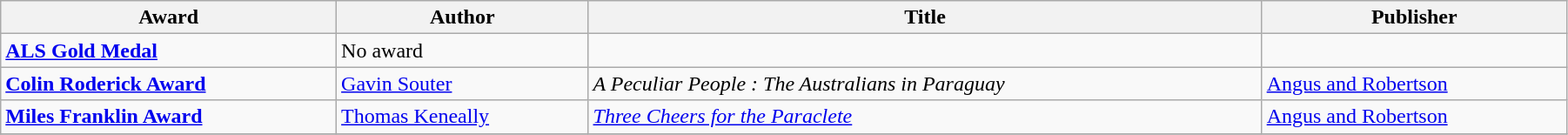<table class="wikitable" width=95%>
<tr>
<th>Award</th>
<th>Author</th>
<th>Title</th>
<th>Publisher</th>
</tr>
<tr>
<td><strong><a href='#'>ALS Gold Medal</a></strong></td>
<td>No award</td>
<td></td>
<td></td>
</tr>
<tr>
<td><strong><a href='#'>Colin Roderick Award</a></strong></td>
<td><a href='#'>Gavin Souter</a></td>
<td><em>A Peculiar People : The Australians in Paraguay</em></td>
<td><a href='#'>Angus and Robertson</a></td>
</tr>
<tr>
<td><strong><a href='#'>Miles Franklin Award</a></strong></td>
<td><a href='#'>Thomas Keneally</a></td>
<td><em><a href='#'>Three Cheers for the Paraclete</a></em></td>
<td><a href='#'>Angus and Robertson</a></td>
</tr>
<tr>
</tr>
</table>
